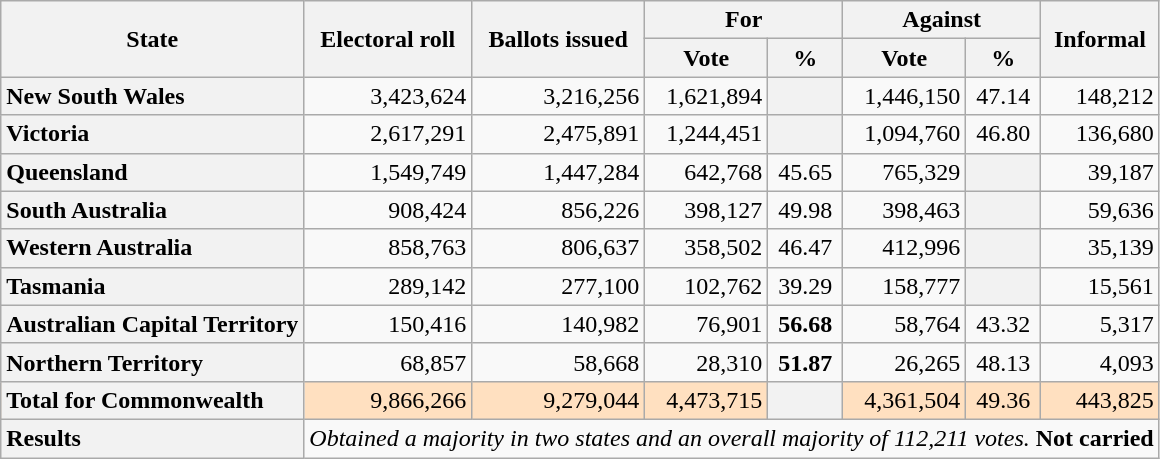<table class="wikitable">
<tr align=center>
<th rowspan="2">State</th>
<th rowspan="2">Electoral roll</th>
<th rowspan="2">Ballots issued</th>
<th align=center colspan="2">For</th>
<th align=center colspan="2">Against</th>
<th align=center rowspan="2">Informal</th>
</tr>
<tr>
<th align=center>Vote</th>
<th align=center>%</th>
<th align=center>Vote</th>
<th align=center>%</th>
</tr>
<tr align="right">
<th style="text-align:left;">New South Wales</th>
<td>3,423,624</td>
<td>3,216,256</td>
<td>1,621,894</td>
<th></th>
<td>1,446,150</td>
<td align="center">47.14</td>
<td>148,212</td>
</tr>
<tr align="right">
<th style="text-align:left;">Victoria</th>
<td>2,617,291</td>
<td>2,475,891</td>
<td>1,244,451</td>
<th></th>
<td>1,094,760</td>
<td align="center">46.80</td>
<td>136,680</td>
</tr>
<tr align="right">
<th style="text-align:left;">Queensland</th>
<td>1,549,749</td>
<td>1,447,284</td>
<td>642,768</td>
<td align="center">45.65</td>
<td>765,329</td>
<th></th>
<td>39,187</td>
</tr>
<tr align="right">
<th style="text-align:left;">South Australia</th>
<td>908,424</td>
<td>856,226</td>
<td>398,127</td>
<td align="center">49.98</td>
<td>398,463</td>
<th></th>
<td>59,636</td>
</tr>
<tr align="right">
<th style="text-align:left;">Western Australia</th>
<td>858,763</td>
<td>806,637</td>
<td>358,502</td>
<td align="center">46.47</td>
<td>412,996</td>
<th></th>
<td>35,139</td>
</tr>
<tr align="right">
<th style="text-align:left;">Tasmania</th>
<td>289,142</td>
<td>277,100</td>
<td>102,762</td>
<td align="center">39.29</td>
<td>158,777</td>
<th></th>
<td>15,561</td>
</tr>
<tr align="right">
<th style="text-align:left;">Australian Capital Territory</th>
<td>150,416</td>
<td>140,982</td>
<td>76,901</td>
<td align="center"><strong>56.68</strong></td>
<td>58,764</td>
<td align="center">43.32</td>
<td>5,317</td>
</tr>
<tr align="right">
<th style="text-align:left;">Northern Territory</th>
<td>68,857</td>
<td>58,668</td>
<td>28,310</td>
<td align="center"><strong>51.87</strong></td>
<td>26,265</td>
<td align="center">48.13</td>
<td>4,093</td>
</tr>
<tr bgcolor="#FFE0C0" align="right">
<th style="text-align:left">Total for Commonwealth</th>
<td>9,866,266</td>
<td>9,279,044</td>
<td>4,473,715</td>
<th></th>
<td>4,361,504</td>
<td align="center">49.36</td>
<td>443,825</td>
</tr>
<tr>
<th style="text-align:left;">Results</th>
<td colSpan="8"><em>Obtained a majority in two states and an overall majority of 112,211 votes.</em> <strong>Not carried</strong></td>
</tr>
</table>
